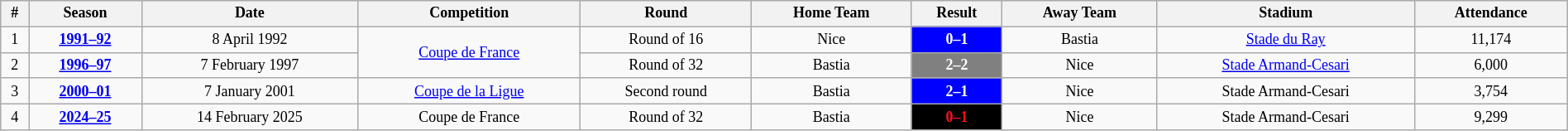<table class="wikitable" style="text-align: center; width: 100%; font-size: 12px">
<tr>
<th><strong>#</strong></th>
<th><strong>Season</strong></th>
<th><strong>Date</strong></th>
<th><strong>Competition</strong></th>
<th><strong>Round</strong></th>
<th><strong>Home Team</strong></th>
<th><strong>Result</strong></th>
<th><strong>Away Team</strong></th>
<th><strong>Stadium</strong></th>
<th><strong>Attendance</strong></th>
</tr>
<tr>
<td>1</td>
<td><strong><a href='#'>1991–92</a></strong></td>
<td>8 April 1992</td>
<td rowspan=2><a href='#'>Coupe de France</a></td>
<td>Round of 16</td>
<td>Nice</td>
<td style="background:#0000FF;color:white;"><strong>0–1</strong></td>
<td>Bastia</td>
<td><a href='#'>Stade du Ray</a></td>
<td>11,174</td>
</tr>
<tr>
<td>2</td>
<td><strong><a href='#'>1996–97</a></strong></td>
<td>7 February 1997</td>
<td>Round of 32</td>
<td>Bastia</td>
<td style="background:#808080;color:white;"><strong>2–2</strong></td>
<td>Nice</td>
<td><a href='#'>Stade Armand-Cesari</a></td>
<td>6,000</td>
</tr>
<tr>
<td>3</td>
<td><strong><a href='#'>2000–01</a></strong></td>
<td>7 January 2001</td>
<td><a href='#'>Coupe de la Ligue</a></td>
<td>Second round</td>
<td>Bastia</td>
<td style="background:#0000FF;color:white;"><strong>2–1</strong></td>
<td>Nice</td>
<td>Stade Armand-Cesari</td>
<td>3,754</td>
</tr>
<tr>
<td>4</td>
<td><strong><a href='#'>2024–25</a></strong></td>
<td>14 February 2025</td>
<td>Coupe de France</td>
<td>Round of 32</td>
<td>Bastia</td>
<td style="background:#000000;color:#FF0E1F;"><strong>0–1</strong></td>
<td>Nice</td>
<td>Stade Armand-Cesari</td>
<td>9,299</td>
</tr>
</table>
